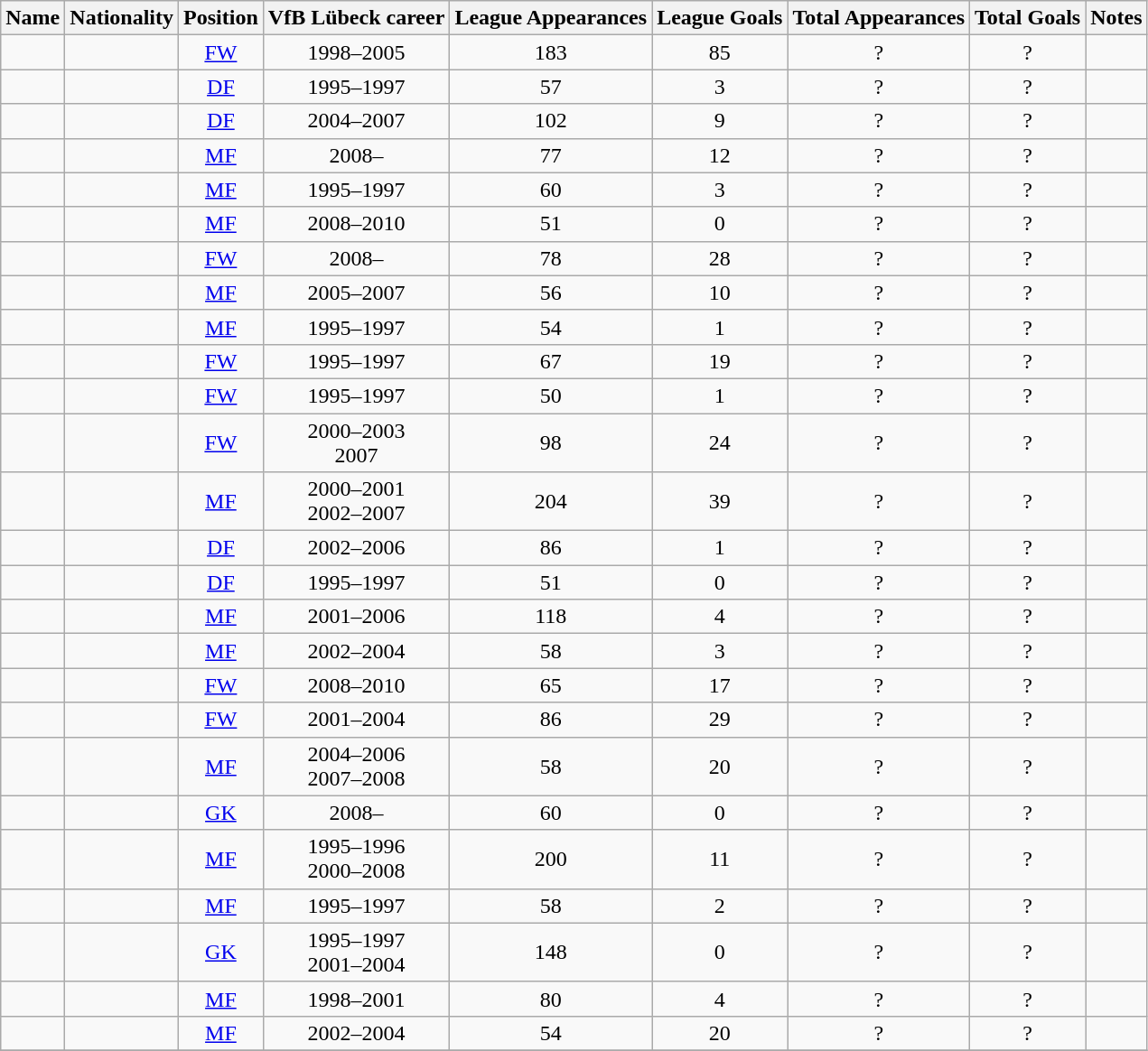<table class="wikitable sortable" style="text-align:center;">
<tr>
<th>Name</th>
<th>Nationality</th>
<th>Position</th>
<th>VfB Lübeck career</th>
<th>League Appearances</th>
<th>League Goals</th>
<th>Total Appearances</th>
<th>Total Goals</th>
<th class="unsortable">Notes</th>
</tr>
<tr>
<td align=left></td>
<td align=left></td>
<td><a href='#'>FW</a></td>
<td>1998–2005</td>
<td>183</td>
<td>85</td>
<td>?</td>
<td>?</td>
<td></td>
</tr>
<tr>
<td align=left></td>
<td align=left></td>
<td><a href='#'>DF</a></td>
<td>1995–1997</td>
<td>57</td>
<td>3</td>
<td>?</td>
<td>?</td>
<td></td>
</tr>
<tr>
<td align=left></td>
<td align=left></td>
<td><a href='#'>DF</a></td>
<td>2004–2007</td>
<td>102</td>
<td>9</td>
<td>?</td>
<td>?</td>
<td></td>
</tr>
<tr>
<td align=left><strong></strong></td>
<td align=left></td>
<td><a href='#'>MF</a></td>
<td>2008–</td>
<td>77</td>
<td>12</td>
<td>?</td>
<td>?</td>
<td></td>
</tr>
<tr>
<td align=left></td>
<td align=left></td>
<td><a href='#'>MF</a></td>
<td>1995–1997</td>
<td>60</td>
<td>3</td>
<td>?</td>
<td>?</td>
<td></td>
</tr>
<tr>
<td align=left></td>
<td align=left></td>
<td><a href='#'>MF</a></td>
<td>2008–2010</td>
<td>51</td>
<td>0</td>
<td>?</td>
<td>?</td>
<td></td>
</tr>
<tr>
<td align=left><strong></strong></td>
<td align=left></td>
<td><a href='#'>FW</a></td>
<td>2008–</td>
<td>78</td>
<td>28</td>
<td>?</td>
<td>?</td>
<td></td>
</tr>
<tr>
<td align=left></td>
<td align=left></td>
<td><a href='#'>MF</a></td>
<td>2005–2007</td>
<td>56</td>
<td>10</td>
<td>?</td>
<td>?</td>
<td></td>
</tr>
<tr>
<td align=left></td>
<td align=left></td>
<td><a href='#'>MF</a></td>
<td>1995–1997</td>
<td>54</td>
<td>1</td>
<td>?</td>
<td>?</td>
<td></td>
</tr>
<tr>
<td align=left></td>
<td align=left></td>
<td><a href='#'>FW</a></td>
<td>1995–1997</td>
<td>67</td>
<td>19</td>
<td>?</td>
<td>?</td>
<td></td>
</tr>
<tr>
<td align=left></td>
<td align=left></td>
<td><a href='#'>FW</a></td>
<td>1995–1997</td>
<td>50</td>
<td>1</td>
<td>?</td>
<td>?</td>
<td></td>
</tr>
<tr>
<td align=left></td>
<td align=left></td>
<td><a href='#'>FW</a></td>
<td>2000–2003<br>2007</td>
<td>98</td>
<td>24</td>
<td>?</td>
<td>?</td>
<td></td>
</tr>
<tr>
<td align=left></td>
<td align=left></td>
<td><a href='#'>MF</a></td>
<td>2000–2001<br>2002–2007</td>
<td>204</td>
<td>39</td>
<td>?</td>
<td>?</td>
<td></td>
</tr>
<tr>
<td align=left></td>
<td align=left></td>
<td><a href='#'>DF</a></td>
<td>2002–2006</td>
<td>86</td>
<td>1</td>
<td>?</td>
<td>?</td>
<td></td>
</tr>
<tr>
<td align=left></td>
<td align=left></td>
<td><a href='#'>DF</a></td>
<td>1995–1997</td>
<td>51</td>
<td>0</td>
<td>?</td>
<td>?</td>
<td></td>
</tr>
<tr>
<td align=left></td>
<td align=left></td>
<td><a href='#'>MF</a></td>
<td>2001–2006</td>
<td>118</td>
<td>4</td>
<td>?</td>
<td>?</td>
<td></td>
</tr>
<tr>
<td align=left></td>
<td align=left></td>
<td><a href='#'>MF</a></td>
<td>2002–2004</td>
<td>58</td>
<td>3</td>
<td>?</td>
<td>?</td>
<td></td>
</tr>
<tr>
<td align=left></td>
<td align=left></td>
<td><a href='#'>FW</a></td>
<td>2008–2010</td>
<td>65</td>
<td>17</td>
<td>?</td>
<td>?</td>
<td></td>
</tr>
<tr>
<td align=left></td>
<td align=left></td>
<td><a href='#'>FW</a></td>
<td>2001–2004</td>
<td>86</td>
<td>29</td>
<td>?</td>
<td>?</td>
<td></td>
</tr>
<tr>
<td align=left></td>
<td align=left></td>
<td><a href='#'>MF</a></td>
<td>2004–2006<br>2007–2008</td>
<td>58</td>
<td>20</td>
<td>?</td>
<td>?</td>
<td></td>
</tr>
<tr>
<td align=left><strong></strong></td>
<td align=left></td>
<td><a href='#'>GK</a></td>
<td>2008–</td>
<td>60</td>
<td>0</td>
<td>?</td>
<td>?</td>
<td></td>
</tr>
<tr>
<td align=left></td>
<td align=left></td>
<td><a href='#'>MF</a></td>
<td>1995–1996<br>2000–2008</td>
<td>200</td>
<td>11</td>
<td>?</td>
<td>?</td>
<td></td>
</tr>
<tr>
<td align=left></td>
<td align=left></td>
<td><a href='#'>MF</a></td>
<td>1995–1997</td>
<td>58</td>
<td>2</td>
<td>?</td>
<td>?</td>
<td></td>
</tr>
<tr>
<td align=left></td>
<td align=left></td>
<td><a href='#'>GK</a></td>
<td>1995–1997<br>2001–2004</td>
<td>148</td>
<td>0</td>
<td>?</td>
<td>?</td>
<td></td>
</tr>
<tr>
<td align=left></td>
<td align=left></td>
<td><a href='#'>MF</a></td>
<td>1998–2001</td>
<td>80</td>
<td>4</td>
<td>?</td>
<td>?</td>
<td></td>
</tr>
<tr>
<td align=left></td>
<td align=left></td>
<td><a href='#'>MF</a></td>
<td>2002–2004</td>
<td>54</td>
<td>20</td>
<td>?</td>
<td>?</td>
<td></td>
</tr>
<tr>
</tr>
</table>
